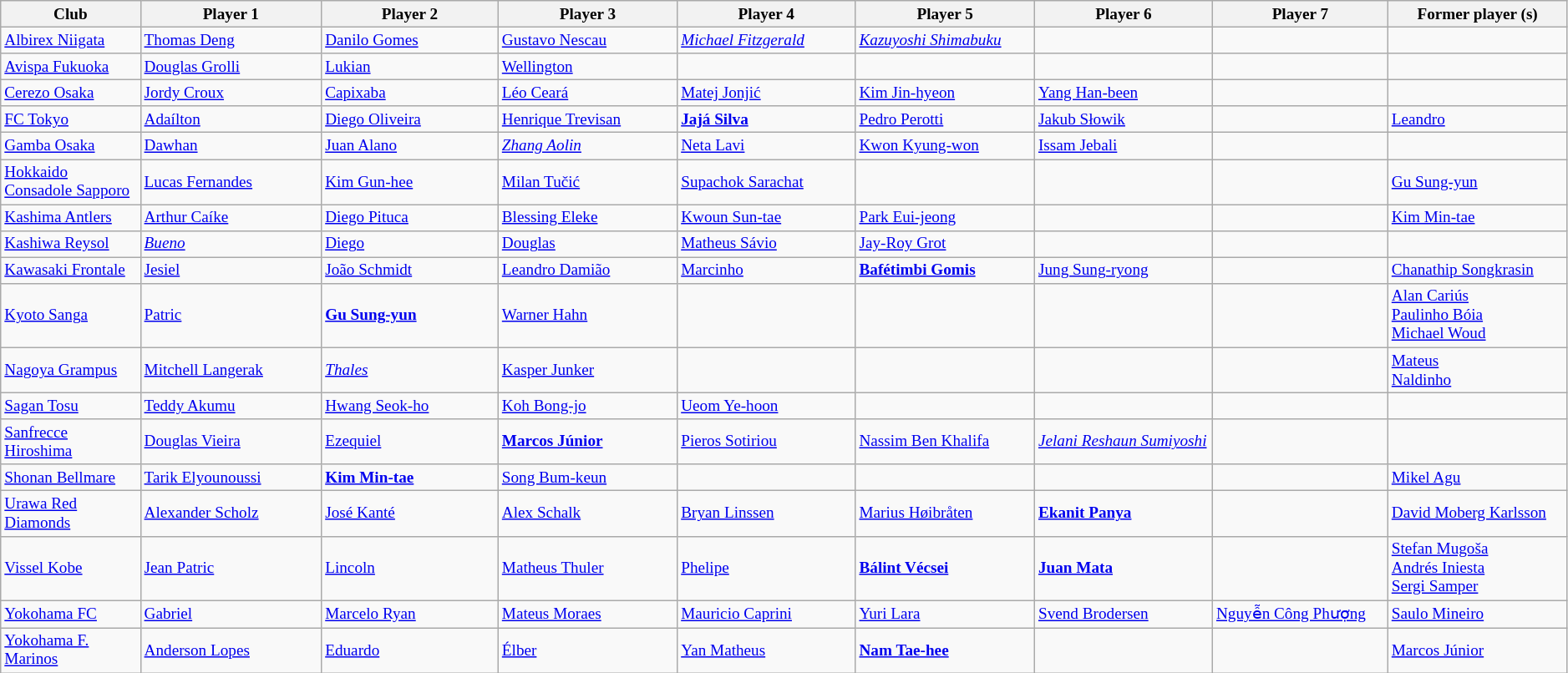<table class="wikitable sortable" style="font-size:80%;">
<tr>
<th width="120">Club</th>
<th width="160">Player 1</th>
<th width="160">Player 2</th>
<th width="160">Player 3</th>
<th width="160">Player 4</th>
<th width="160">Player 5</th>
<th width="160">Player 6</th>
<th width="160">Player 7</th>
<th width="160">Former player (s)</th>
</tr>
<tr>
<td><a href='#'>Albirex Niigata</a></td>
<td> <a href='#'>Thomas Deng</a></td>
<td> <a href='#'>Danilo Gomes</a></td>
<td> <a href='#'>Gustavo Nescau</a></td>
<td> <em><a href='#'>Michael Fitzgerald</a></em></td>
<td> <em><a href='#'>Kazuyoshi Shimabuku</a></em></td>
<td></td>
<td></td>
<td></td>
</tr>
<tr>
<td><a href='#'>Avispa Fukuoka</a></td>
<td> <a href='#'>Douglas Grolli</a></td>
<td> <a href='#'>Lukian</a></td>
<td> <a href='#'>Wellington</a></td>
<td></td>
<td></td>
<td></td>
<td></td>
<td></td>
</tr>
<tr>
<td><a href='#'>Cerezo Osaka</a></td>
<td> <a href='#'>Jordy Croux</a></td>
<td> <a href='#'>Capixaba</a></td>
<td> <a href='#'>Léo Ceará</a></td>
<td> <a href='#'>Matej Jonjić</a></td>
<td> <a href='#'>Kim Jin-hyeon</a></td>
<td> <a href='#'>Yang Han-been</a></td>
<td></td>
<td></td>
</tr>
<tr>
<td><a href='#'>FC Tokyo</a></td>
<td> <a href='#'>Adaílton</a></td>
<td> <a href='#'>Diego Oliveira</a></td>
<td> <a href='#'>Henrique Trevisan</a></td>
<td> <strong><a href='#'>Jajá Silva</a></strong></td>
<td> <a href='#'>Pedro Perotti</a></td>
<td> <a href='#'>Jakub Słowik</a></td>
<td></td>
<td> <a href='#'>Leandro</a></td>
</tr>
<tr>
<td><a href='#'>Gamba Osaka</a></td>
<td> <a href='#'>Dawhan</a></td>
<td> <a href='#'>Juan Alano</a></td>
<td> <em><a href='#'>Zhang Aolin</a></em></td>
<td> <a href='#'>Neta Lavi</a></td>
<td> <a href='#'>Kwon Kyung-won</a></td>
<td> <a href='#'>Issam Jebali</a></td>
<td></td>
<td></td>
</tr>
<tr>
<td><a href='#'>Hokkaido Consadole Sapporo</a></td>
<td> <a href='#'>Lucas Fernandes</a></td>
<td> <a href='#'>Kim Gun-hee</a></td>
<td> <a href='#'>Milan Tučić</a></td>
<td> <a href='#'>Supachok Sarachat</a></td>
<td></td>
<td></td>
<td></td>
<td> <a href='#'>Gu Sung-yun</a></td>
</tr>
<tr>
<td><a href='#'>Kashima Antlers</a></td>
<td> <a href='#'>Arthur Caíke</a></td>
<td> <a href='#'>Diego Pituca</a></td>
<td> <a href='#'>Blessing Eleke</a></td>
<td> <a href='#'>Kwoun Sun-tae</a></td>
<td> <a href='#'>Park Eui-jeong</a></td>
<td></td>
<td></td>
<td> <a href='#'>Kim Min-tae</a></td>
</tr>
<tr>
<td><a href='#'>Kashiwa Reysol</a></td>
<td> <em><a href='#'>Bueno</a></em></td>
<td> <a href='#'>Diego</a></td>
<td> <a href='#'>Douglas</a></td>
<td> <a href='#'>Matheus Sávio</a></td>
<td> <a href='#'>Jay-Roy Grot</a></td>
<td></td>
<td></td>
<td></td>
</tr>
<tr>
<td><a href='#'>Kawasaki Frontale</a></td>
<td> <a href='#'>Jesiel</a></td>
<td> <a href='#'>João Schmidt</a></td>
<td> <a href='#'>Leandro Damião</a></td>
<td> <a href='#'>Marcinho</a></td>
<td> <strong><a href='#'>Bafétimbi Gomis</a></strong></td>
<td> <a href='#'>Jung Sung-ryong</a></td>
<td></td>
<td> <a href='#'>Chanathip Songkrasin</a></td>
</tr>
<tr>
<td><a href='#'>Kyoto Sanga</a></td>
<td> <a href='#'>Patric</a></td>
<td> <strong><a href='#'>Gu Sung-yun</a></strong></td>
<td> <a href='#'>Warner Hahn</a></td>
<td></td>
<td></td>
<td></td>
<td></td>
<td> <a href='#'>Alan Cariús</a><br> <a href='#'>Paulinho Bóia</a><br> <a href='#'>Michael Woud</a></td>
</tr>
<tr>
<td><a href='#'>Nagoya Grampus</a></td>
<td> <a href='#'>Mitchell Langerak</a></td>
<td> <em><a href='#'>Thales</a></em></td>
<td> <a href='#'>Kasper Junker</a></td>
<td></td>
<td></td>
<td></td>
<td></td>
<td> <a href='#'>Mateus</a><br> <a href='#'>Naldinho</a></td>
</tr>
<tr>
<td><a href='#'>Sagan Tosu</a></td>
<td> <a href='#'>Teddy Akumu</a></td>
<td> <a href='#'>Hwang Seok-ho</a></td>
<td> <a href='#'>Koh Bong-jo</a></td>
<td> <a href='#'>Ueom Ye-hoon</a></td>
<td></td>
<td></td>
<td></td>
<td></td>
</tr>
<tr>
<td><a href='#'>Sanfrecce Hiroshima</a></td>
<td> <a href='#'>Douglas Vieira</a></td>
<td> <a href='#'>Ezequiel</a></td>
<td> <strong><a href='#'>Marcos Júnior</a></strong></td>
<td> <a href='#'>Pieros Sotiriou</a></td>
<td> <a href='#'>Nassim Ben Khalifa</a></td>
<td> <em><a href='#'>Jelani Reshaun Sumiyoshi</a></em></td>
<td></td>
<td></td>
</tr>
<tr>
<td><a href='#'>Shonan Bellmare</a></td>
<td> <a href='#'>Tarik Elyounoussi</a></td>
<td> <strong><a href='#'>Kim Min-tae</a></strong></td>
<td> <a href='#'>Song Bum-keun</a></td>
<td></td>
<td></td>
<td></td>
<td></td>
<td> <a href='#'>Mikel Agu</a></td>
</tr>
<tr>
<td><a href='#'>Urawa Red Diamonds</a></td>
<td> <a href='#'>Alexander Scholz</a></td>
<td> <a href='#'>José Kanté</a></td>
<td> <a href='#'>Alex Schalk</a></td>
<td> <a href='#'>Bryan Linssen</a></td>
<td> <a href='#'>Marius Høibråten</a></td>
<td> <strong><a href='#'>Ekanit Panya</a></strong></td>
<td></td>
<td> <a href='#'>David Moberg Karlsson</a></td>
</tr>
<tr>
<td><a href='#'>Vissel Kobe</a></td>
<td> <a href='#'>Jean Patric</a></td>
<td> <a href='#'>Lincoln</a></td>
<td> <a href='#'>Matheus Thuler</a></td>
<td> <a href='#'>Phelipe</a></td>
<td> <strong><a href='#'>Bálint Vécsei</a></strong></td>
<td> <strong><a href='#'>Juan Mata</a></strong></td>
<td></td>
<td> <a href='#'>Stefan Mugoša</a><br> <a href='#'>Andrés Iniesta</a><br> <a href='#'>Sergi Samper</a></td>
</tr>
<tr>
<td><a href='#'>Yokohama FC</a></td>
<td> <a href='#'>Gabriel</a></td>
<td> <a href='#'>Marcelo Ryan</a></td>
<td> <a href='#'>Mateus Moraes</a></td>
<td> <a href='#'>Mauricio Caprini</a></td>
<td> <a href='#'>Yuri Lara</a></td>
<td> <a href='#'>Svend Brodersen</a></td>
<td> <a href='#'>Nguyễn Công Phượng</a></td>
<td> <a href='#'>Saulo Mineiro</a></td>
</tr>
<tr>
<td><a href='#'>Yokohama F. Marinos</a></td>
<td> <a href='#'>Anderson Lopes</a></td>
<td> <a href='#'>Eduardo</a></td>
<td> <a href='#'>Élber</a></td>
<td> <a href='#'>Yan Matheus</a></td>
<td> <strong><a href='#'>Nam Tae-hee</a></strong></td>
<td></td>
<td></td>
<td> <a href='#'>Marcos Júnior</a></td>
</tr>
</table>
